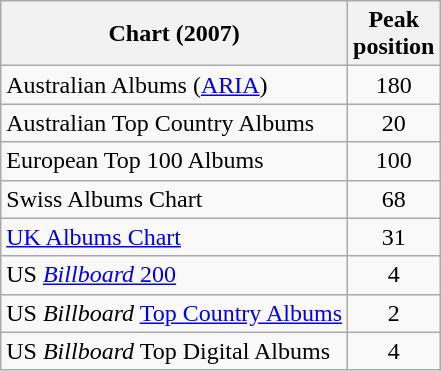<table class="wikitable sortable">
<tr>
<th align="left">Chart (2007)</th>
<th align="left">Peak<br>position</th>
</tr>
<tr>
<td align="left">Australian Albums (<a href='#'>ARIA</a>)</td>
<td style="text-align:center;">180</td>
</tr>
<tr>
<td align="left">Australian Top Country Albums</td>
<td style="text-align:center;">20</td>
</tr>
<tr>
<td align="left">European Top 100 Albums</td>
<td style="text-align:center;">100</td>
</tr>
<tr>
<td align="left">Swiss Albums Chart</td>
<td style="text-align:center;">68</td>
</tr>
<tr>
<td align="left"><a href='#'>UK Albums Chart</a></td>
<td style="text-align:center;">31</td>
</tr>
<tr>
<td align="left">US <a href='#'><em>Billboard</em> 200</a></td>
<td style="text-align:center;">4</td>
</tr>
<tr>
<td align="left">US <em>Billboard</em> <a href='#'>Top Country Albums</a></td>
<td style="text-align:center;">2</td>
</tr>
<tr>
<td align="left">US <em>Billboard</em> Top Digital Albums</td>
<td style="text-align:center;">4</td>
</tr>
</table>
